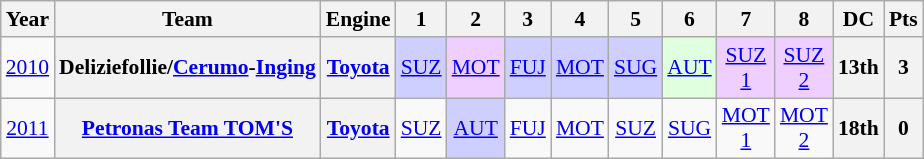<table class="wikitable" style="text-align:center; font-size:90%">
<tr>
<th>Year</th>
<th>Team</th>
<th>Engine</th>
<th>1</th>
<th>2</th>
<th>3</th>
<th>4</th>
<th>5</th>
<th>6</th>
<th>7</th>
<th>8</th>
<th>DC</th>
<th>Pts</th>
</tr>
<tr>
<td><a href='#'>2010</a></td>
<th>Deliziefollie/<a href='#'>Cerumo</a>-<a href='#'>Inging</a></th>
<th><a href='#'>Toyota</a></th>
<td style="background:#CFCFFF;"><a href='#'>SUZ</a><br></td>
<td style="background:#EFCFFF;"><a href='#'>MOT</a><br></td>
<td style="background:#CFCFFF;"><a href='#'>FUJ</a><br></td>
<td style="background:#CFCFFF;"><a href='#'>MOT</a><br></td>
<td style="background:#CFCFFF;"><a href='#'>SUG</a><br></td>
<td style="background:#DFFFDF;"><a href='#'>AUT</a><br></td>
<td style="background:#EFCFFF;"><a href='#'>SUZ<br>1</a><br></td>
<td style="background:#EFCFFF;"><a href='#'>SUZ<br>2</a><br></td>
<th>13th</th>
<th>3</th>
</tr>
<tr>
<td><a href='#'>2011</a></td>
<th><a href='#'>Petronas Team TOM'S</a></th>
<th><a href='#'>Toyota</a></th>
<td><a href='#'>SUZ</a></td>
<td style="background:#CFCFFF;"><a href='#'>AUT</a><br></td>
<td><a href='#'>FUJ</a></td>
<td><a href='#'>MOT</a></td>
<td><a href='#'>SUZ</a></td>
<td><a href='#'>SUG</a></td>
<td><a href='#'>MOT<br>1</a></td>
<td><a href='#'>MOT<br>2</a></td>
<th>18th</th>
<th>0</th>
</tr>
</table>
